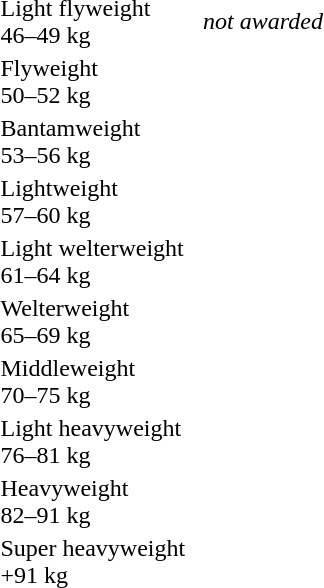<table>
<tr>
<td>Light flyweight<br>46–49 kg</td>
<td></td>
<td></td>
<td><em>not awarded</em></td>
</tr>
<tr>
<td rowspan=2>Flyweight<br>50–52 kg</td>
<td rowspan=2></td>
<td rowspan=2></td>
<td></td>
</tr>
<tr>
<td></td>
</tr>
<tr>
<td rowspan=2>Bantamweight<br>53–56 kg</td>
<td rowspan=2></td>
<td rowspan=2></td>
<td></td>
</tr>
<tr>
<td></td>
</tr>
<tr>
<td rowspan=2>Lightweight<br>57–60 kg</td>
<td rowspan=2></td>
<td rowspan=2></td>
<td></td>
</tr>
<tr>
<td></td>
</tr>
<tr>
<td rowspan=2>Light welterweight<br>61–64 kg</td>
<td rowspan=2></td>
<td rowspan=2></td>
<td></td>
</tr>
<tr>
<td></td>
</tr>
<tr>
<td rowspan=2>Welterweight<br>65–69 kg</td>
<td rowspan=2></td>
<td rowspan=2></td>
<td></td>
</tr>
<tr>
<td></td>
</tr>
<tr>
<td rowspan=2>Middleweight<br>70–75 kg</td>
<td rowspan=2></td>
<td rowspan=2></td>
<td></td>
</tr>
<tr>
<td></td>
</tr>
<tr>
<td rowspan=2>Light heavyweight<br>76–81 kg</td>
<td rowspan=2></td>
<td rowspan=2></td>
<td></td>
</tr>
<tr>
<td></td>
</tr>
<tr>
<td rowspan=2>Heavyweight<br>82–91 kg</td>
<td rowspan=2></td>
<td rowspan=2></td>
<td></td>
</tr>
<tr>
<td></td>
</tr>
<tr>
<td rowspan=2>Super heavyweight<br>+91 kg</td>
<td rowspan=2></td>
<td rowspan=2></td>
<td></td>
</tr>
<tr>
<td></td>
</tr>
</table>
